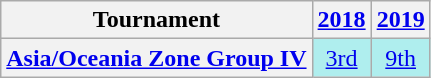<table class=wikitable style=text-align:center;>
<tr>
<th>Tournament</th>
<th><a href='#'>2018</a></th>
<th><a href='#'>2019</a></th>
</tr>
<tr>
<th><a href='#'>Asia/Oceania Zone Group IV</a></th>
<td bgcolor=afeeee><a href='#'>3rd</a></td>
<td bgcolor=afeeee><a href='#'>9th</a></td>
</tr>
</table>
